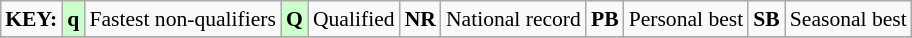<table class="wikitable" style="margin:0.5em auto; font-size:90%;">
<tr>
<td><strong>KEY:</strong></td>
<td bgcolor=ccffcc align=center><strong>q</strong></td>
<td>Fastest non-qualifiers</td>
<td bgcolor=ccffcc align=center><strong>Q</strong></td>
<td>Qualified</td>
<td align=center><strong>NR</strong></td>
<td>National record</td>
<td align=center><strong>PB</strong></td>
<td>Personal best</td>
<td align=center><strong>SB</strong></td>
<td>Seasonal best</td>
</tr>
<tr>
</tr>
</table>
